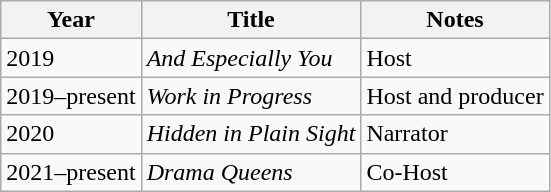<table class="wikitable sortable">
<tr>
<th>Year</th>
<th>Title</th>
<th>Notes</th>
</tr>
<tr>
<td>2019</td>
<td><em>And Especially You</em></td>
<td>Host</td>
</tr>
<tr>
<td>2019–present</td>
<td><em>Work in Progress</em></td>
<td>Host and producer</td>
</tr>
<tr>
<td>2020</td>
<td><em>Hidden in Plain Sight</em></td>
<td>Narrator</td>
</tr>
<tr>
<td>2021–present</td>
<td><em>Drama Queens</em></td>
<td>Co-Host</td>
</tr>
</table>
